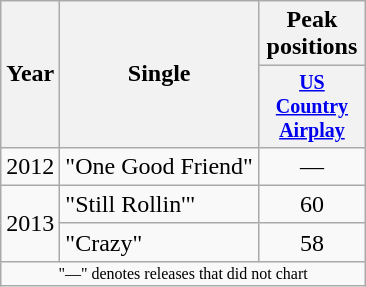<table class="wikitable" style="text-align:center;">
<tr>
<th rowspan="2">Year</th>
<th rowspan="2">Single</th>
<th colspan="1">Peak positions</th>
</tr>
<tr style="font-size:smaller;">
<th style="width:65px;"><a href='#'>US Country Airplay</a></th>
</tr>
<tr>
<td>2012</td>
<td style="text-align:left;">"One Good Friend"</td>
<td>—</td>
</tr>
<tr>
<td rowspan="2">2013</td>
<td style="text-align:left;">"Still Rollin'"</td>
<td>60</td>
</tr>
<tr>
<td style="text-align:left;">"Crazy"</td>
<td>58</td>
</tr>
<tr>
<td colspan="3" style="font-size:8pt">"—" denotes releases that did not chart</td>
</tr>
</table>
